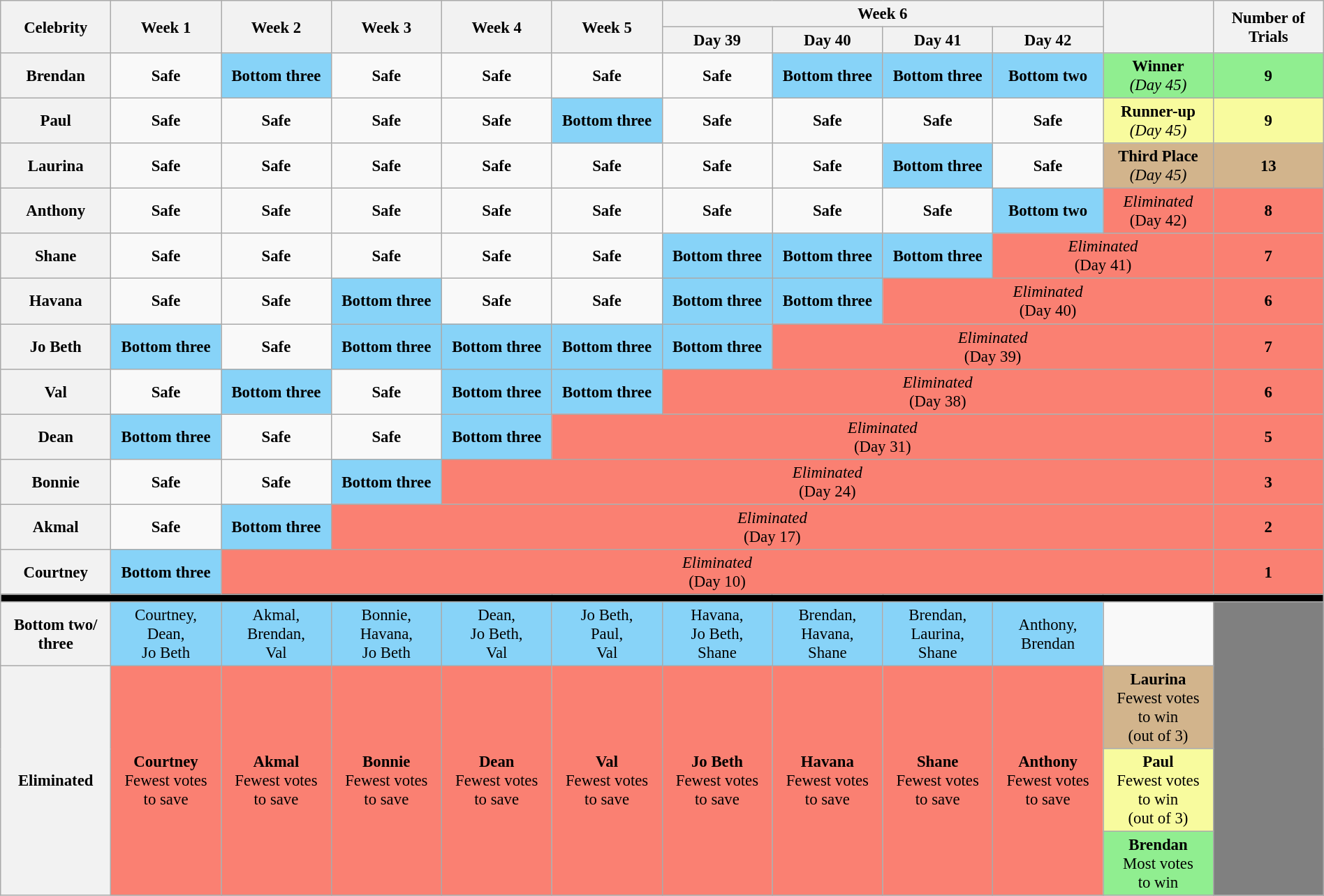<table class="wikitable" style="text-align:center; font-size:95%; width:100%;">
<tr>
<th rowspan="2" style="width:8%">Celebrity</th>
<th rowspan="2" style="width:8%">Week 1</th>
<th rowspan="2" style="width:8%">Week 2</th>
<th rowspan="2" style="width:8%">Week 3</th>
<th rowspan="2" style="width:8%">Week 4</th>
<th rowspan="2" style="width:8%">Week 5</th>
<th colspan="4" style="width:8%">Week 6</th>
<th rowspan="2" style="width:8%"></th>
<th rowspan="2" style="width:8%">Number of Trials</th>
</tr>
<tr>
<th style="width:8%">Day 39</th>
<th style="width:8%">Day 40</th>
<th style="width:8%">Day 41</th>
<th style="width:8%">Day 42</th>
</tr>
<tr>
<th>Brendan</th>
<td><strong>Safe</strong></td>
<td style="background:#87D3F8"><strong>Bottom three</strong></td>
<td><strong>Safe</strong></td>
<td><strong>Safe</strong></td>
<td><strong>Safe</strong></td>
<td><strong>Safe</strong></td>
<td style="background:#87D3F8"><strong>Bottom three</strong></td>
<td style="background:#87D3F8"><strong>Bottom three</strong></td>
<td style="background:#87D3F8"><strong>Bottom two</strong></td>
<td style=background:lightgreen><strong>Winner</strong><br><em>(Day 45)</em></td>
<th style=background:lightgreen>9</th>
</tr>
<tr>
<th>Paul</th>
<td><strong>Safe</strong></td>
<td><strong>Safe</strong></td>
<td><strong>Safe</strong></td>
<td><strong>Safe</strong></td>
<td style="background:#87D3F8"><strong>Bottom three</strong></td>
<td><strong>Safe</strong></td>
<td><strong>Safe</strong></td>
<td><strong>Safe</strong></td>
<td><strong>Safe</strong></td>
<td style=background:#F8FB9E><strong>Runner-up</strong><br><em>(Day 45)</em></td>
<th style=background:#F8FB9E>9</th>
</tr>
<tr>
<th>Laurina</th>
<td><strong>Safe</strong></td>
<td><strong>Safe</strong></td>
<td><strong>Safe</strong></td>
<td><strong>Safe</strong></td>
<td><strong>Safe</strong></td>
<td><strong>Safe</strong></td>
<td><strong>Safe</strong></td>
<td style="background:#87D3F8"><strong>Bottom three</strong></td>
<td><strong>Safe</strong></td>
<td style=background:tan><strong>Third Place</strong><br><em>(Day 45)</em></td>
<th style=background:tan>13</th>
</tr>
<tr>
<th>Anthony</th>
<td><strong>Safe</strong></td>
<td><strong>Safe</strong></td>
<td><strong>Safe</strong></td>
<td><strong>Safe</strong></td>
<td><strong>Safe</strong></td>
<td><strong>Safe</strong></td>
<td><strong>Safe</strong></td>
<td><strong>Safe</strong></td>
<td style="background:#87D3F8"><strong>Bottom two</strong></td>
<td colspan="1" style=background:salmon><em>Eliminated</em><br>(Day 42)</td>
<th style=background:salmon>8</th>
</tr>
<tr>
<th>Shane</th>
<td><strong>Safe</strong></td>
<td><strong>Safe</strong></td>
<td><strong>Safe</strong></td>
<td><strong>Safe</strong></td>
<td><strong>Safe</strong></td>
<td style="background:#87D3F8"><strong>Bottom three</strong></td>
<td style="background:#87D3F8"><strong>Bottom three</strong></td>
<td style="background:#87D3F8"><strong>Bottom three</strong></td>
<td colspan="2" style=background:salmon><em>Eliminated</em><br>(Day 41)</td>
<th style=background:salmon>7</th>
</tr>
<tr>
<th>Havana</th>
<td><strong>Safe</strong></td>
<td><strong>Safe</strong></td>
<td style="background:#87D3F8"><strong>Bottom three</strong></td>
<td><strong>Safe</strong></td>
<td><strong>Safe</strong></td>
<td style="background:#87D3F8"><strong>Bottom three</strong></td>
<td style="background:#87D3F8"><strong>Bottom three</strong></td>
<td colspan="3" style=background:salmon><em>Eliminated</em><br>(Day 40)</td>
<th style=background:salmon>6</th>
</tr>
<tr>
<th>Jo Beth</th>
<td style="background:#87D3F8"><strong>Bottom three</strong></td>
<td><strong>Safe</strong></td>
<td style="background:#87D3F8"><strong>Bottom three</strong></td>
<td style="background:#87D3F8"><strong>Bottom three</strong></td>
<td style="background:#87D3F8"><strong>Bottom three</strong></td>
<td style="background:#87D3F8"><strong>Bottom three</strong></td>
<td colspan="4" style=background:salmon><em>Eliminated</em><br>(Day 39)</td>
<th style=background:salmon>7</th>
</tr>
<tr>
<th>Val</th>
<td><strong>Safe</strong></td>
<td style="background:#87D3F8"><strong>Bottom three</strong></td>
<td><strong>Safe</strong></td>
<td style="background:#87D3F8"><strong>Bottom three</strong></td>
<td style="background:#87D3F8"><strong>Bottom three</strong></td>
<td colspan="5" style=background:salmon><em>Eliminated</em><br>(Day 38)</td>
<th style=background:salmon>6</th>
</tr>
<tr>
<th>Dean</th>
<td style="background:#87D3F8"><strong>Bottom three</strong></td>
<td><strong>Safe</strong></td>
<td><strong>Safe</strong></td>
<td style="background:#87D3F8"><strong>Bottom three</strong></td>
<td colspan="6" style=background:salmon><em>Eliminated</em><br>(Day 31)</td>
<th style=background:salmon>5</th>
</tr>
<tr>
<th>Bonnie</th>
<td><strong>Safe</strong></td>
<td><strong>Safe</strong></td>
<td style="background:#87D3F8"><strong>Bottom three</strong></td>
<td colspan="7" style=background:salmon><em>Eliminated</em><br>(Day 24)</td>
<th style=background:salmon>3</th>
</tr>
<tr>
<th>Akmal</th>
<td><strong>Safe</strong></td>
<td style="background:#87D3F8"><strong>Bottom three</strong></td>
<td colspan="8" style=background:salmon><em>Eliminated</em><br>(Day 17)</td>
<th style=background:salmon>2</th>
</tr>
<tr>
<th>Courtney</th>
<td style="background:#87D3F8"><strong>Bottom three</strong></td>
<td colspan="9" style=background:salmon><em>Eliminated</em><br>(Day 10)</td>
<th style=background:salmon>1</th>
</tr>
<tr>
<td style="background:#000;" colspan="12"></td>
</tr>
<tr>
<th>Bottom two/<br>three</th>
<td style="background:#87D3F8">Courtney,<br>Dean,<br>Jo Beth</td>
<td style="background:#87D3F8">Akmal,<br>Brendan,<br>Val</td>
<td style="background:#87D3F8">Bonnie,<br>Havana,<br>Jo Beth</td>
<td style="background:#87D3F8">Dean,<br>Jo Beth,<br>Val</td>
<td style="background:#87D3F8">Jo Beth,<br>Paul,<br>Val</td>
<td style="background:#87D3F8">Havana,<br>Jo Beth,<br>Shane</td>
<td style="background:#87D3F8">Brendan,<br>Havana,<br>Shane</td>
<td style="background:#87D3F8">Brendan,<br>Laurina,<br>Shane</td>
<td style="background:#87D3F8">Anthony,<br>Brendan</td>
<td></td>
<td style=background:grey rowspan=4></td>
</tr>
<tr>
<th rowspan="3">Eliminated</th>
<td rowspan="3" style=background:salmon><strong>Courtney</strong> <br>Fewest votes<br> to save</td>
<td rowspan="3" style=background:salmon><strong>Akmal</strong> <br>Fewest votes<br> to save</td>
<td rowspan="3" style=background:salmon><strong>Bonnie</strong> <br>Fewest votes<br> to save</td>
<td rowspan="3" style=background:salmon><strong>Dean</strong> <br>Fewest votes<br> to save</td>
<td rowspan="3" style=background:salmon><strong>Val</strong> <br>Fewest votes<br> to save</td>
<td rowspan="3" style=background:salmon><strong>Jo Beth</strong> <br>Fewest votes <br> to save</td>
<td rowspan="3" style=background:salmon><strong>Havana</strong> <br>Fewest votes<br> to save</td>
<td rowspan="3" style=background:salmon><strong>Shane</strong> <br>Fewest votes <br>to save</td>
<td rowspan="3" style=background:salmon><strong>Anthony</strong> <br>Fewest votes <br>to save</td>
<td style=background:tan><strong>Laurina</strong><br>Fewest votes <br>to win <br>(out of 3)</td>
</tr>
<tr>
<td style=background:#F8FB9E><strong>Paul</strong><br>Fewest votes <br>to win <br>(out of 3)</td>
</tr>
<tr>
<td style=background:lightgreen><strong>Brendan</strong><br>Most votes <br>to win</td>
</tr>
</table>
